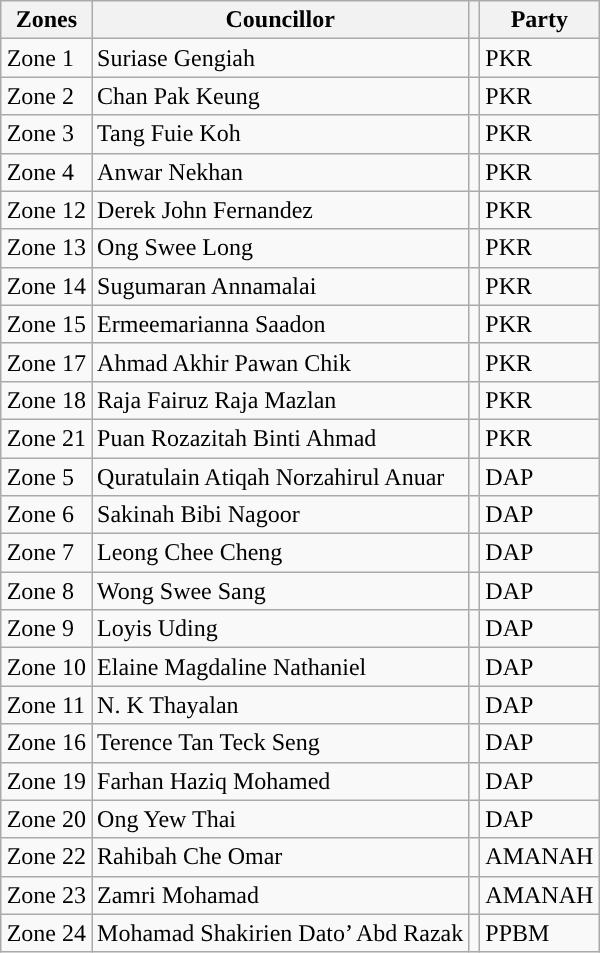<table class="wikitable sortable" style="margin: 1em auto 1em auto">
<tr>
<th>Zones</th>
<th>Councillor</th>
<th></th>
<th>Party</th>
</tr>
<tr>
<td>Zone 1</td>
<td>Suriase Gengiah</td>
<td style="background:"></td>
<td>PKR</td>
</tr>
<tr>
<td>Zone 2</td>
<td>Chan Pak Keung</td>
<td style="background:"></td>
<td>PKR</td>
</tr>
<tr>
<td>Zone 3</td>
<td>Tang Fuie Koh</td>
<td style="background:"></td>
<td>PKR</td>
</tr>
<tr>
<td>Zone 4</td>
<td>Anwar Nekhan</td>
<td style="background:"></td>
<td>PKR</td>
</tr>
<tr>
<td>Zone 12</td>
<td>Derek John Fernandez</td>
<td style="background:"></td>
<td>PKR</td>
</tr>
<tr>
<td>Zone 13</td>
<td>Ong Swee Long</td>
<td style="background:"></td>
<td>PKR</td>
</tr>
<tr>
<td>Zone 14</td>
<td>Sugumaran Annamalai</td>
<td style="background:"></td>
<td>PKR</td>
</tr>
<tr>
<td>Zone 15</td>
<td>Ermeemarianna Saadon</td>
<td style="background:"></td>
<td>PKR</td>
</tr>
<tr>
<td>Zone 17</td>
<td>Ahmad Akhir Pawan Chik</td>
<td style="background:"></td>
<td>PKR</td>
</tr>
<tr>
<td>Zone 18</td>
<td>Raja Fairuz Raja Mazlan</td>
<td style="background:"></td>
<td>PKR</td>
</tr>
<tr>
<td>Zone 21</td>
<td>Puan Rozazitah Binti Ahmad</td>
<td style="background:"></td>
<td>PKR</td>
</tr>
<tr>
<td>Zone 5</td>
<td>Quratulain Atiqah Norzahirul Anuar</td>
<td style="background:"></td>
<td>DAP</td>
</tr>
<tr>
<td>Zone 6</td>
<td>Sakinah Bibi Nagoor</td>
<td style="background:"></td>
<td>DAP</td>
</tr>
<tr>
<td>Zone 7</td>
<td>Leong Chee Cheng</td>
<td style="background:"></td>
<td>DAP</td>
</tr>
<tr>
<td>Zone 8</td>
<td>Wong Swee Sang</td>
<td style="background:"></td>
<td>DAP</td>
</tr>
<tr>
<td>Zone 9</td>
<td>Loyis Uding</td>
<td style="background:"></td>
<td>DAP</td>
</tr>
<tr>
<td>Zone 10</td>
<td>Elaine Magdaline Nathaniel</td>
<td style="background:"></td>
<td>DAP</td>
</tr>
<tr>
<td>Zone 11</td>
<td>N. K Thayalan</td>
<td style="background:"></td>
<td>DAP</td>
</tr>
<tr>
<td>Zone 16</td>
<td>Terence Tan Teck Seng</td>
<td style="background:"></td>
<td>DAP</td>
</tr>
<tr>
<td>Zone 19</td>
<td>Farhan Haziq Mohamed</td>
<td style="background:"></td>
<td>DAP</td>
</tr>
<tr>
<td>Zone 20</td>
<td>Ong Yew Thai</td>
<td style="background:"></td>
<td>DAP</td>
</tr>
<tr>
<td>Zone 22</td>
<td>Rahibah Che Omar</td>
<td style="background:"></td>
<td>AMANAH</td>
</tr>
<tr>
<td>Zone 23</td>
<td>Zamri Mohamad</td>
<td style="background:"></td>
<td>AMANAH</td>
</tr>
<tr>
<td>Zone 24</td>
<td>Mohamad Shakirien Dato’ Abd Razak</td>
<td style="background:"></td>
<td>PPBM</td>
</tr>
</table>
